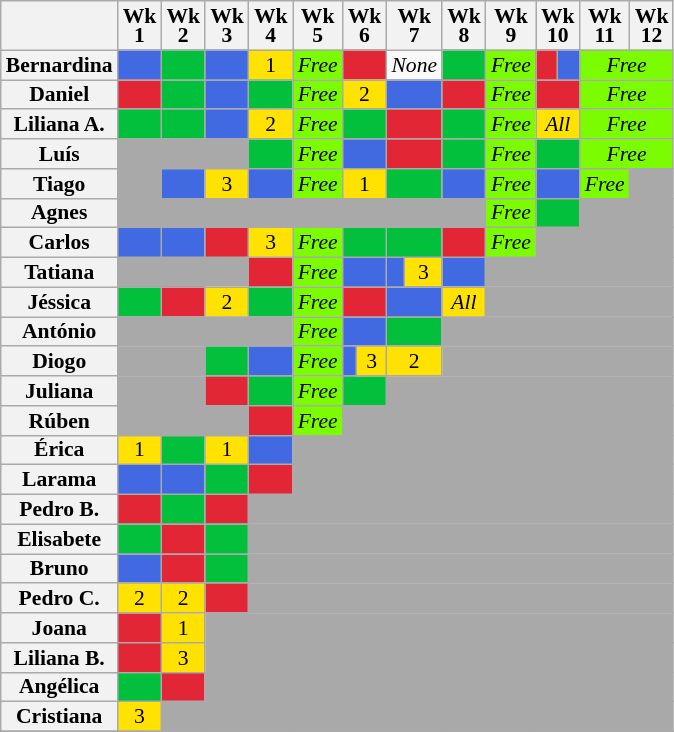<table class="wikitable" style="text-align:center; font-size:90%; line-height:13px;">
<tr>
<th></th>
<th>Wk<br>1</th>
<th>Wk<br>2</th>
<th>Wk<br>3</th>
<th>Wk<br>4</th>
<th>Wk<br>5</th>
<th colspan="2">Wk<br>6</th>
<th colspan="2">Wk<br>7</th>
<th>Wk<br>8</th>
<th>Wk<br>9</th>
<th colspan="2">Wk<br>10</th>
<th>Wk<br>11</th>
<th>Wk<br>12</th>
</tr>
<tr>
<th>Bernardina</th>
<td bgcolor="#4169E1"></td>
<td bgcolor="#03C03C"></td>
<td bgcolor="#4169E1"></td>
<td bgcolor="#FFE200">1</td>
<td bgcolor="#7CFC00"><em>Free</em></td>
<td colspan="2" bgcolor="#E32636"></td>
<td colspan="2"><em>None</em></td>
<td bgcolor="#03C03C"></td>
<td bgcolor="#7CFC00"><em>Free</em></td>
<td bgcolor="#E32636"></td>
<td bgcolor="#4169E1"></td>
<td colspan="2" bgcolor="#7CFC00"><em>Free</em></td>
</tr>
<tr>
<th>Daniel</th>
<td bgcolor="#E32636"></td>
<td bgcolor="#03C03C"></td>
<td bgcolor="#4169E1"></td>
<td bgcolor="#03C03C"></td>
<td bgcolor="#7CFC00"><em>Free</em></td>
<td colspan="2" bgcolor="#FFE200">2</td>
<td colspan="2" bgcolor="#4169E1"></td>
<td bgcolor="#E32636"></td>
<td bgcolor="#7CFC00"><em>Free</em></td>
<td colspan="2" bgcolor="#E32636"></td>
<td colspan="2" bgcolor="#7CFC00"><em>Free</em></td>
</tr>
<tr>
<th>Liliana A.</th>
<td bgcolor="#03C03C"></td>
<td bgcolor="#03C03C"></td>
<td bgcolor="#4169E1"></td>
<td bgcolor="#FFE200">2</td>
<td bgcolor="#7CFC00"><em>Free</em></td>
<td colspan="2" bgcolor="#03C03C"></td>
<td colspan="2" bgcolor="#E32636"></td>
<td bgcolor="#03C03C"></td>
<td bgcolor="#7CFC00"><em>Free</em></td>
<td colspan="2" bgcolor="#FFE200"><em>All</em></td>
<td colspan="2" bgcolor="#7CFC00"><em>Free</em></td>
</tr>
<tr>
<th>Luís</th>
<td colspan="3" bgcolor="darkgrey"></td>
<td bgcolor="#03C03C"></td>
<td bgcolor="#7CFC00"><em>Free</em></td>
<td colspan="2" bgcolor="#4169E1"></td>
<td colspan="2" bgcolor="#E32636"></td>
<td bgcolor="#03C03C"></td>
<td bgcolor="#7CFC00"><em>Free</em></td>
<td colspan="2" bgcolor="#03C03C"></td>
<td colspan="2" bgcolor="#7CFC00"><em>Free</em></td>
</tr>
<tr>
<th>Tiago</th>
<td bgcolor="darkgrey"></td>
<td bgcolor="#4169E1"></td>
<td bgcolor="#FFE200">3</td>
<td bgcolor="#4169E1"></td>
<td bgcolor="#7CFC00"><em>Free</em></td>
<td colspan="2" bgcolor="#FFE200">1</td>
<td colspan="2" bgcolor="#03C03C"></td>
<td bgcolor="#4169E1"></td>
<td bgcolor="#7CFC00"><em>Free</em></td>
<td colspan="2" bgcolor="#4169E1"></td>
<td colspan="" bgcolor="#7CFC00"><em>Free</em></td>
<td bgcolor="darkgrey"></td>
</tr>
<tr>
<th>Agnes</th>
<td colspan="10" bgcolor="darkgrey"></td>
<td bgcolor="#7CFC00"><em>Free</em></td>
<td colspan="2" bgcolor="#03C03C"></td>
<td colspan="2" bgcolor="darkgrey"></td>
</tr>
<tr>
<th>Carlos</th>
<td bgcolor="#4169E1"></td>
<td bgcolor="#4169E1"></td>
<td bgcolor="#E32636"></td>
<td bgcolor="#FFE200">3</td>
<td bgcolor="#7CFC00"><em>Free</em></td>
<td colspan="2" bgcolor="#03C03C"></td>
<td colspan="2" bgcolor="#03C03C"></td>
<td bgcolor="#E32636"></td>
<td bgcolor="#7CFC00"><em>Free</em></td>
<td colspan="4" bgcolor="darkgrey"></td>
</tr>
<tr>
<th>Tatiana</th>
<td colspan="3" bgcolor="darkgrey"></td>
<td bgcolor="#E32636"></td>
<td bgcolor="#7CFC00"><em>Free</em></td>
<td colspan="2" bgcolor="#4169E1"></td>
<td bgcolor="#4169E1"></td>
<td bgcolor="#FFE200">3</td>
<td bgcolor="#4169E1"></td>
<td colspan="5" bgcolor="darkgrey"></td>
</tr>
<tr>
<th>Jéssica</th>
<td bgcolor="#03C03C"></td>
<td bgcolor="#E32636"></td>
<td bgcolor="#FFE200">2</td>
<td bgcolor="#03C03C"></td>
<td bgcolor="#7CFC00"><em>Free</em></td>
<td colspan="2" bgcolor="#E32636"></td>
<td colspan="2" bgcolor="#4169E1"></td>
<td bgcolor="#FFE200"><em>All</em></td>
<td colspan="5" bgcolor="darkgrey"></td>
</tr>
<tr>
<th>António</th>
<td colspan="4" bgcolor="darkgrey"></td>
<td bgcolor="#7CFC00"><em>Free</em></td>
<td colspan="2" bgcolor="#4169E1"></td>
<td colspan="2" bgcolor="#03C03C"></td>
<td colspan="6" bgcolor="darkgrey"></td>
</tr>
<tr>
<th>Diogo</th>
<td colspan="2" bgcolor="darkgrey"></td>
<td bgcolor="#03C03C"></td>
<td bgcolor="#4169E1"></td>
<td bgcolor="#7CFC00"><em>Free</em></td>
<td bgcolor="#4169E1"></td>
<td bgcolor="#FFE200">3</td>
<td colspan="2" bgcolor="#FFE200">2</td>
<td colspan="6" bgcolor="darkgrey"></td>
</tr>
<tr>
<th>Juliana</th>
<td colspan="2" bgcolor="darkgrey"></td>
<td bgcolor="#E32636"></td>
<td bgcolor="#03C03C"></td>
<td bgcolor="#7CFC00"><em>Free</em></td>
<td colspan="2" bgcolor="#03C03C"></td>
<td colspan="8" bgcolor="darkgrey"></td>
</tr>
<tr>
<th>Rúben</th>
<td colspan="3" bgcolor="darkgrey"></td>
<td bgcolor="#E32636"></td>
<td bgcolor="#7CFC00"><em>Free</em></td>
<td colspan="10" bgcolor="darkgrey"></td>
</tr>
<tr>
<th>Érica</th>
<td bgcolor="#FFE200">1</td>
<td bgcolor="#03C03C"></td>
<td bgcolor="#FFE200">1</td>
<td bgcolor="#4169E1"></td>
<td colspan="11" bgcolor="darkgrey"></td>
</tr>
<tr>
<th>Larama</th>
<td bgcolor="#4169E1"></td>
<td bgcolor="#4169E1"></td>
<td bgcolor="#03C03C"></td>
<td bgcolor="#E32636"></td>
<td colspan="11" bgcolor="darkgrey"></td>
</tr>
<tr>
<th>Pedro B.</th>
<td bgcolor="#E32636"></td>
<td bgcolor="#03C03C"></td>
<td bgcolor="#E32636"></td>
<td colspan="12" bgcolor="darkgrey"></td>
</tr>
<tr>
<th>Elisabete</th>
<td bgcolor="#03C03C"></td>
<td bgcolor="#E32636"></td>
<td bgcolor="#03C03C"></td>
<td colspan="12" bgcolor="darkgrey"></td>
</tr>
<tr>
<th>Bruno</th>
<td bgcolor="#4169E1"></td>
<td bgcolor="#E32636"></td>
<td bgcolor="#03C03C"></td>
<td colspan="12" bgcolor="darkgrey"></td>
</tr>
<tr>
<th>Pedro C.</th>
<td bgcolor="#FFE200">2</td>
<td bgcolor="#FFE200">2</td>
<td bgcolor="#E32636"></td>
<td colspan="12" bgcolor="darkgrey"></td>
</tr>
<tr>
<th>Joana</th>
<td bgcolor="#E32636"></td>
<td bgcolor="#FFE200">1</td>
<td colspan="13" bgcolor="darkgrey"></td>
</tr>
<tr>
<th>Liliana B.</th>
<td bgcolor="#E32636"></td>
<td bgcolor="#FFE200">3</td>
<td colspan="13" bgcolor="darkgrey"></td>
</tr>
<tr>
<th>Angélica</th>
<td bgcolor="#03C03C"></td>
<td bgcolor="#E32636"></td>
<td colspan="13" bgcolor="darkgrey"></td>
</tr>
<tr>
<th>Cristiana</th>
<td bgcolor="#FFE200">3</td>
<td colspan="14" bgcolor="darkgrey"></td>
</tr>
<tr>
</tr>
</table>
